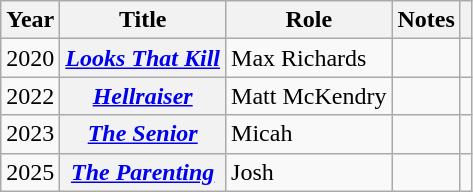<table class="wikitable sortable plainrowheaders">
<tr>
<th scope="col">Year</th>
<th scope="col">Title</th>
<th scope="col" class="unsortable">Role</th>
<th scope="col" class="unsortable">Notes</th>
<th scope="col" class="unsortable"></th>
</tr>
<tr>
<td scope="row">2020</td>
<th scope="row"><em><a href='#'>Looks That Kill</a></em></th>
<td>Max Richards</td>
<td></td>
<td></td>
</tr>
<tr>
<td scope="row">2022</td>
<th scope="row"><em><a href='#'>Hellraiser</a></em></th>
<td>Matt McKendry</td>
<td></td>
<td></td>
</tr>
<tr>
<td scope="row">2023</td>
<th scope="row" data-sort-value="Senior, The"><em><a href='#'>The Senior</a></em></th>
<td>Micah</td>
<td></td>
<td></td>
</tr>
<tr>
<td scope="row">2025</td>
<th scope="row" data-sort-value="Parenting, The"><em><a href='#'>The Parenting</a></em></th>
<td>Josh</td>
<td></td>
<td></td>
</tr>
</table>
